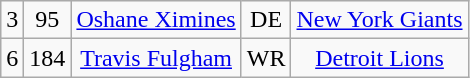<table class="wikitable" style="text-align:center">
<tr>
<td>3</td>
<td>95</td>
<td><a href='#'>Oshane Ximines</a></td>
<td>DE</td>
<td><a href='#'>New York Giants</a></td>
</tr>
<tr>
<td>6</td>
<td>184</td>
<td><a href='#'>Travis Fulgham</a></td>
<td>WR</td>
<td><a href='#'>Detroit Lions</a></td>
</tr>
</table>
